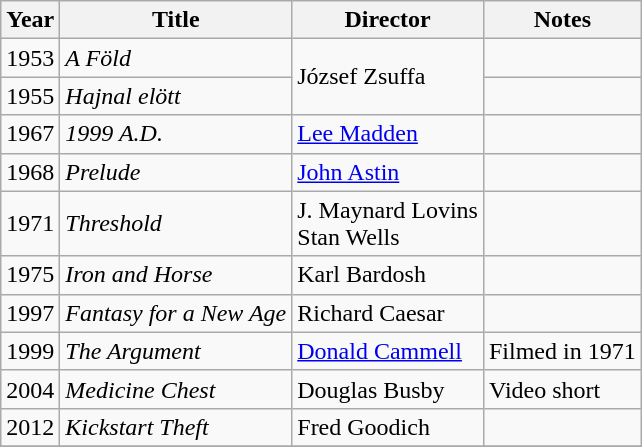<table class="wikitable">
<tr>
<th>Year</th>
<th>Title</th>
<th>Director</th>
<th>Notes</th>
</tr>
<tr>
<td>1953</td>
<td><em>A Föld</em></td>
<td rowspan=2>József Zsuffa</td>
<td></td>
</tr>
<tr>
<td>1955</td>
<td><em>Hajnal elött</em></td>
<td></td>
</tr>
<tr>
<td>1967</td>
<td><em>1999 A.D.</em></td>
<td><a href='#'>Lee Madden</a></td>
<td></td>
</tr>
<tr>
<td>1968</td>
<td><em>Prelude</em></td>
<td><a href='#'>John Astin</a></td>
<td></td>
</tr>
<tr>
<td>1971</td>
<td><em>Threshold</em></td>
<td>J. Maynard Lovins<br>Stan Wells</td>
<td></td>
</tr>
<tr>
<td>1975</td>
<td><em>Iron and Horse</em></td>
<td>Karl Bardosh</td>
<td></td>
</tr>
<tr>
<td>1997</td>
<td><em>Fantasy for a New Age</em></td>
<td>Richard Caesar</td>
<td></td>
</tr>
<tr>
<td>1999</td>
<td><em>The Argument</em></td>
<td><a href='#'>Donald Cammell</a></td>
<td>Filmed in 1971</td>
</tr>
<tr>
<td>2004</td>
<td><em>Medicine Chest</em></td>
<td>Douglas Busby</td>
<td>Video short</td>
</tr>
<tr>
<td>2012</td>
<td><em>Kickstart Theft</em></td>
<td>Fred Goodich</td>
<td></td>
</tr>
<tr>
</tr>
</table>
